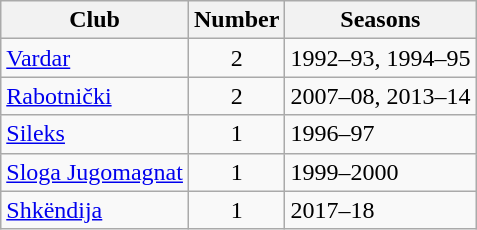<table class="wikitable sortable">
<tr>
<th>Club</th>
<th>Number</th>
<th>Seasons</th>
</tr>
<tr>
<td><a href='#'>Vardar</a></td>
<td align=center>2</td>
<td>1992–93, 1994–95</td>
</tr>
<tr>
<td><a href='#'>Rabotnički</a></td>
<td align=center>2</td>
<td>2007–08, 2013–14</td>
</tr>
<tr>
<td><a href='#'>Sileks</a></td>
<td align=center>1</td>
<td>1996–97</td>
</tr>
<tr>
<td><a href='#'>Sloga Jugomagnat</a></td>
<td align=center>1</td>
<td>1999–2000</td>
</tr>
<tr>
<td><a href='#'>Shkëndija</a></td>
<td align=center>1</td>
<td>2017–18</td>
</tr>
</table>
